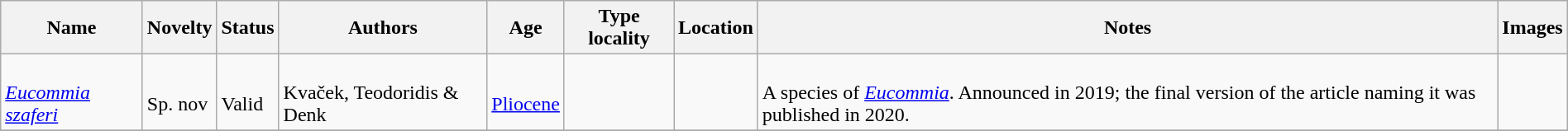<table class="wikitable sortable" align="center" width="100%">
<tr>
<th>Name</th>
<th>Novelty</th>
<th>Status</th>
<th>Authors</th>
<th>Age</th>
<th>Type locality</th>
<th>Location</th>
<th>Notes</th>
<th>Images</th>
</tr>
<tr>
<td><br><em><a href='#'>Eucommia szaferi</a></em></td>
<td><br>Sp. nov</td>
<td><br>Valid</td>
<td><br>Kvaček, Teodoridis & Denk</td>
<td><br><a href='#'>Pliocene</a></td>
<td></td>
<td><br></td>
<td><br>A species of <em><a href='#'>Eucommia</a></em>. Announced in 2019; the final version of the article naming it was published in 2020.</td>
<td></td>
</tr>
<tr>
</tr>
</table>
